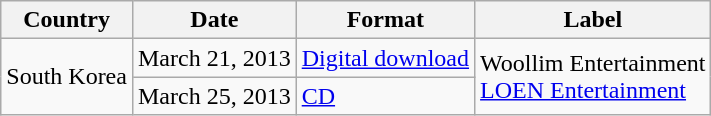<table class="wikitable plainrowheaders">
<tr>
<th scope="col">Country</th>
<th>Date</th>
<th>Format</th>
<th>Label</th>
</tr>
<tr>
<td scope="row" rowspan="2">South Korea</td>
<td scope="row" rowspan="1">March 21, 2013</td>
<td><a href='#'>Digital download</a></td>
<td scope="row" rowspan="2">Woollim Entertainment<br><a href='#'>LOEN Entertainment</a></td>
</tr>
<tr>
<td scope="row" rowspan="1">March 25, 2013</td>
<td><a href='#'>CD</a></td>
</tr>
</table>
